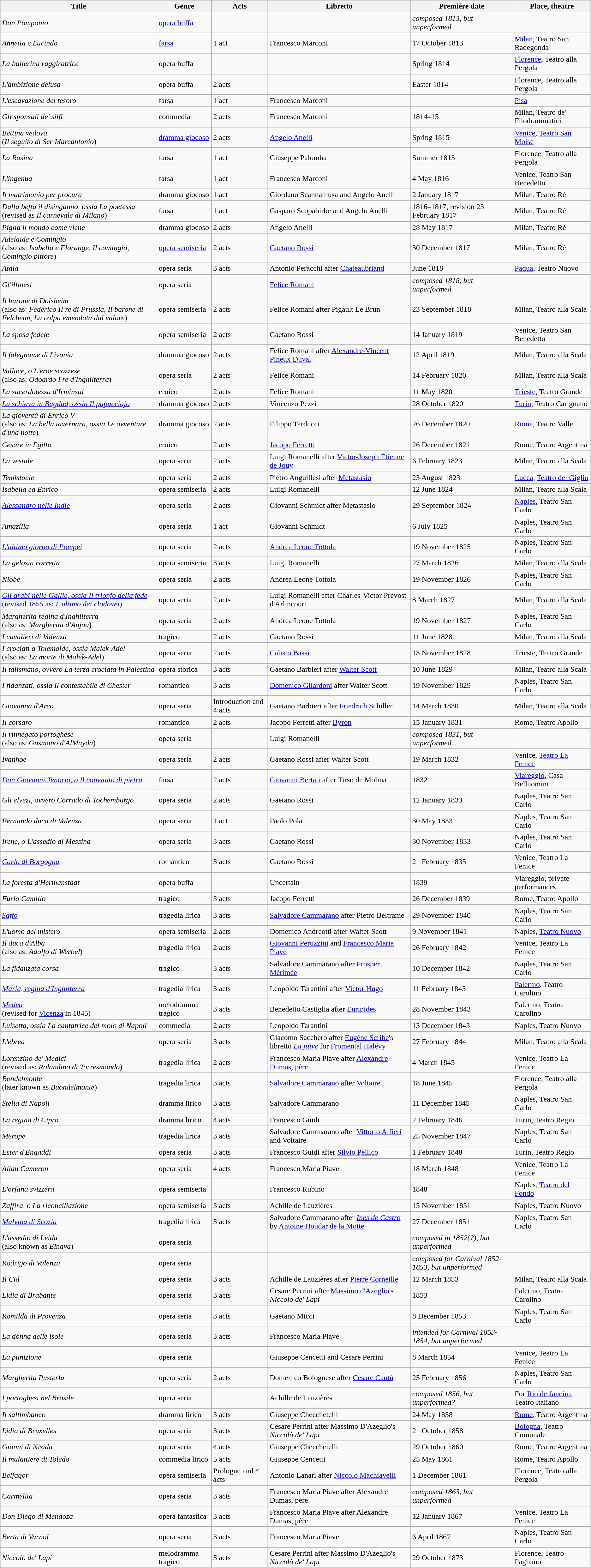<table class="wikitable sortable">
<tr>
<th>Title</th>
<th>Genre</th>
<th>Acts</th>
<th>Libretto</th>
<th>Première date</th>
<th>Place, theatre</th>
</tr>
<tr>
<td><em>Don Pomponio</em></td>
<td><a href='#'>opera buffa</a></td>
<td> </td>
<td> </td>
<td><em>composed 1813, but unperformed</em></td>
<td></td>
</tr>
<tr>
<td><em>Annetta e Lucindo</em></td>
<td><a href='#'>farsa</a></td>
<td>1 act</td>
<td>Francesco Marconi</td>
<td>17 October 1813</td>
<td><a href='#'>Milan</a>, Teatro San Radegonda</td>
</tr>
<tr>
<td><em>La ballerina raggiratrice</em></td>
<td>opera buffa</td>
<td> </td>
<td> </td>
<td>Spring 1814</td>
<td><a href='#'>Florence</a>, Teatro alla Pergola</td>
</tr>
<tr>
<td><em>L'ambizione delusa</em></td>
<td>opera buffa</td>
<td>2 acts</td>
<td></td>
<td>Easter 1814</td>
<td>Florence, Teatro alla Pergola</td>
</tr>
<tr>
<td><em>L'escavazione del tesoro</em></td>
<td>farsa</td>
<td>1 act</td>
<td>Francesco Marconi</td>
<td></td>
<td><a href='#'>Pisa</a></td>
</tr>
<tr>
<td><em>Gli sponsali de' silfi</em></td>
<td>commedia</td>
<td>2 acts</td>
<td>Francesco Marconi</td>
<td>1814–15</td>
<td>Milan, Teatro de' Filodrammatici</td>
</tr>
<tr>
<td><em>Bettina vedova</em><br>(<em>Il seguito di Ser Marcantonio</em>)</td>
<td><a href='#'>dramma giocoso</a></td>
<td>2 acts</td>
<td><a href='#'>Angelo Anelli</a></td>
<td>Spring 1815</td>
<td><a href='#'>Venice</a>, <a href='#'>Teatro San Moisè</a></td>
</tr>
<tr>
<td><em>La Rosina</em></td>
<td>farsa</td>
<td>1 act</td>
<td>Giuseppe Palomba</td>
<td>Summer 1815</td>
<td>Florence, Teatro alla Pergola</td>
</tr>
<tr>
<td><em>L'ingenua</em></td>
<td>farsa</td>
<td>1 act</td>
<td>Francesco Marconi</td>
<td>4 May 1816</td>
<td>Venice, Teatro San Benedetto</td>
</tr>
<tr>
<td><em>Il matrimonio per procura</em></td>
<td>dramma giocoso</td>
<td>1 act</td>
<td>Giordano Scannamusa and Angelo Anelli</td>
<td>2 January 1817</td>
<td>Milan, Teatro Rè</td>
</tr>
<tr>
<td><em>Dalla beffa il disinganno, ossia La poetessa</em><br>(revised as <em>Il carnevale di Milano</em>)</td>
<td>farsa</td>
<td>1 act</td>
<td>Gasparo Scopabirbe and Angelo Anelli</td>
<td>1816–1817, revision 23 February 1817</td>
<td>Milan, Teatro Rè</td>
</tr>
<tr>
<td><em>Piglia il mondo come viene</em></td>
<td>dramma giocoso</td>
<td>2 acts</td>
<td>Angelo Anelli</td>
<td>28 May 1817</td>
<td>Milan, Teatro Rè</td>
</tr>
<tr>
<td><em>Adelaide e Comingio</em><br>(also as: <em>Isabella e Florange</em>, <em>Il comingio</em>, <em>Comingio pittore</em>)</td>
<td><a href='#'>opera semiseria</a></td>
<td>2 acts</td>
<td><a href='#'>Gaetano Rossi</a></td>
<td>30 December 1817</td>
<td>Milan, Teatro Rè</td>
</tr>
<tr>
<td><em>Atala</em></td>
<td>opera seria</td>
<td>3 acts</td>
<td>Antonio Peracchi after <a href='#'>Chateaubriand</a></td>
<td>June 1818</td>
<td><a href='#'>Padua</a>, Teatro Nuovo</td>
</tr>
<tr>
<td><em>Gl'illinesi</em></td>
<td>opera seria</td>
<td> </td>
<td><a href='#'>Felice Romani</a></td>
<td><em>composed 1818, but unperformed</em></td>
<td></td>
</tr>
<tr>
<td><em>Il barone di Dolsheim</em><br>(also as: <em>Federico II re di Prussia</em>, <em>Il barone di Felcheim</em>, <em>La colpa emendata dal valore</em>)</td>
<td>opera semiseria</td>
<td>2 acts</td>
<td>Felice Romani after Pigault Le Brun</td>
<td>23 September 1818</td>
<td>Milan, Teatro alla Scala</td>
</tr>
<tr>
<td><em>La sposa fedele</em></td>
<td>opera semiseria</td>
<td>2 acts</td>
<td>Gaetano Rossi</td>
<td>14 January 1819</td>
<td>Venice, Teatro San Benedetto</td>
</tr>
<tr>
<td><em>Il falegname di Livonia</em></td>
<td>dramma giocoso</td>
<td>2 acts</td>
<td>Felice Romani after <a href='#'>Alexandre-Vincent Pineux Duval</a></td>
<td>12 April 1819</td>
<td>Milan, Teatro alla Scala</td>
</tr>
<tr>
<td><em>Vallace, o L'eroe scozzese</em><br>(also as: <em>Odoardo I re d'Inghilterra</em>)</td>
<td>opera seria</td>
<td>2 acts</td>
<td>Felice Romani</td>
<td>14 February 1820</td>
<td>Milan, Teatro alla Scala</td>
</tr>
<tr>
<td><em>La sacerdotessa d'Irminsul</em></td>
<td>eroico</td>
<td>2 acts</td>
<td>Felice Romani</td>
<td>11 May 1820</td>
<td><a href='#'>Trieste</a>, Teatro Grande</td>
</tr>
<tr>
<td><em><a href='#'>La schiava in Bagdad, ossia Il papucciajo</a></em></td>
<td>dramma giocoso</td>
<td>2 acts</td>
<td>Vincenzo Pezzi</td>
<td>28 October 1820</td>
<td><a href='#'>Turin</a>, Teatro Carignano</td>
</tr>
<tr>
<td><em>La gioventù di Enrico V</em><br>(also as: <em>La bella tavernara, ossia Le avventure d'una notte</em>)</td>
<td>dramma giocoso</td>
<td>2 acts</td>
<td>Filippo Tarducci</td>
<td>26 December 1820</td>
<td><a href='#'>Rome</a>, Teatro Valle</td>
</tr>
<tr>
<td><em>Cesare in Egitto</em></td>
<td>eroico</td>
<td>2 acts</td>
<td><a href='#'>Jacopo Ferretti</a></td>
<td>26 December 1821</td>
<td>Rome, Teatro Argentina</td>
</tr>
<tr>
<td><em>La vestale</em></td>
<td>opera seria</td>
<td>2 acts</td>
<td>Luigi Romanelli after <a href='#'>Victor-Joseph Étienne de Jouy</a></td>
<td>6 February 1823</td>
<td>Milan, Teatro alla Scala</td>
</tr>
<tr>
<td><em>Temistocle</em></td>
<td>opera seria</td>
<td>2 acts</td>
<td>Pietro Anguillesi after <a href='#'>Metastasio</a></td>
<td>23 August 1823</td>
<td><a href='#'>Lucca</a>, <a href='#'>Teatro del Giglio</a></td>
</tr>
<tr>
<td><em>Isabella ed Enrico</em></td>
<td>opera semiseria</td>
<td>2 acts</td>
<td>Luigi Romanelli</td>
<td>12 June 1824</td>
<td>Milan, Teatro alla Scala</td>
</tr>
<tr>
<td><em><a href='#'>Alessandro nelle Indie</a></em></td>
<td>opera seria</td>
<td>2 acts</td>
<td>Giovanni Schmidt after Metastasio</td>
<td>29 September 1824</td>
<td><a href='#'>Naples</a>, Teatro San Carlo</td>
</tr>
<tr>
<td><em>Amazilia</em></td>
<td>opera seria</td>
<td>1 act</td>
<td>Giovanni Schmidt</td>
<td>6 July 1825</td>
<td>Naples, Teatro San Carlo</td>
</tr>
<tr>
<td><em><a href='#'>L'ultimo giorno di Pompei</a></em></td>
<td>opera seria</td>
<td>2 acts</td>
<td><a href='#'>Andrea Leone Tottola</a></td>
<td>19 November 1825</td>
<td>Naples, Teatro San Carlo</td>
</tr>
<tr>
<td><em>La gelosia corretta</em></td>
<td>opera semiseria</td>
<td>3 acts</td>
<td>Luigi Romanelli</td>
<td>27 March 1826</td>
<td>Milan, Teatro alla Scala</td>
</tr>
<tr>
<td><em>Niobe</em></td>
<td>opera seria</td>
<td>2 acts</td>
<td>Andrea Leone Tottola</td>
<td>19 November 1826</td>
<td>Naples, Teatro San Carlo</td>
</tr>
<tr>
<td><a href='#'><em>Gli arabi nelle Gallie, ossia Il trionfo della fede</em><br>(revised 1855 as: <em>L'ultimo dei clodovei</em>)</a></td>
<td>opera seria</td>
<td>2 acts</td>
<td>Luigi Romanelli after Charles-Victor Prévost d'Arlincourt</td>
<td>8 March 1827</td>
<td>Milan, Teatro alla Scala</td>
</tr>
<tr>
<td><em>Margherita regina d'Inghilterra</em><br>(also as: <em>Margherita d'Anjou</em>)</td>
<td>opera seria</td>
<td>2 acts</td>
<td>Andrea Leone Tottola</td>
<td>19 November 1827</td>
<td>Naples, Teatro San Carlo</td>
</tr>
<tr>
<td><em>I cavalieri di Valenza</em></td>
<td>tragico</td>
<td>2 acts</td>
<td>Gaetano Rossi</td>
<td>11 June 1828</td>
<td>Milan, Teatro alla Scala</td>
</tr>
<tr>
<td><em>I crociati a Tolemaide, ossia Malek-Adel</em><br>(also as: <em>La morte di Malek-Adel</em>)</td>
<td>opera seria</td>
<td>2 acts</td>
<td><a href='#'>Calisto Bassi</a></td>
<td>13 November 1828</td>
<td>Trieste, Teatro Grande</td>
</tr>
<tr>
<td><em>Il talismano, ovvero La terza crociata in Palestina</em></td>
<td>opera storica</td>
<td>3 acts</td>
<td>Gaetano Barbieri after <a href='#'>Walter Scott</a></td>
<td>10 June 1829</td>
<td>Milan, Teatro alla Scala</td>
</tr>
<tr>
<td><em>I fidanzati, ossia Il contestabile di Chester</em></td>
<td>romantico</td>
<td>3 acts</td>
<td><a href='#'>Domenico Gilardoni</a> after Walter Scott</td>
<td>19 November 1829</td>
<td>Naples, Teatro San Carlo</td>
</tr>
<tr>
<td><em>Giovanna d'Arco</em></td>
<td>opera seria</td>
<td>Introduction and 4 acts</td>
<td>Gaetano Barbieri after <a href='#'>Friedrich Schiller</a></td>
<td>14 March 1830</td>
<td>Milan, Teatro alla Scala</td>
</tr>
<tr>
<td><em>Il corsaro</em></td>
<td>romantico</td>
<td>2 acts</td>
<td>Jacopo Ferretti after <a href='#'>Byron</a></td>
<td>15 January 1831</td>
<td>Rome, Teatro Apollo</td>
</tr>
<tr>
<td><em>Il rinnegato portoghese</em><br>(also as: <em>Gusmano d'AlMayda</em>)</td>
<td>opera seria</td>
<td> </td>
<td>Luigi Romanelli</td>
<td><em>composed 1831, but unperformed</em></td>
<td></td>
</tr>
<tr>
<td><em>Ivanhoe</em></td>
<td>opera seria</td>
<td>2 acts</td>
<td>Gaetano Rossi after Walter Scott</td>
<td>19 March 1832</td>
<td>Venice, <a href='#'>Teatro La Fenice</a></td>
</tr>
<tr>
<td><em><a href='#'>Don Giovanni Tenorio, o Il convitato di pietra</a></em></td>
<td>farsa</td>
<td>2 acts</td>
<td><a href='#'>Giovanni Bertati</a> after Tirso de Molina</td>
<td>1832</td>
<td><a href='#'>Viareggio</a>, Casa Belluomini</td>
</tr>
<tr>
<td><em>Gli elvezi, ovvero Corrado di Tochemburgo</em></td>
<td>opera seria</td>
<td>2 acts</td>
<td>Gaetano Rossi</td>
<td>12 January 1833</td>
<td>Naples, Teatro San Carlo</td>
</tr>
<tr>
<td><em>Fernando duca di Valenza</em></td>
<td>opera seria</td>
<td>1 act</td>
<td>Paolo Pola</td>
<td>30 May 1833</td>
<td>Naples, Teatro San Carlo</td>
</tr>
<tr>
<td><em>Irene, o L'assedio di Messina</em></td>
<td>opera seria</td>
<td>3 acts</td>
<td>Gaetano Rossi</td>
<td>30 November 1833</td>
<td>Naples, Teatro San Carlo</td>
</tr>
<tr>
<td><em><a href='#'>Carlo di Borgogna</a></em></td>
<td>romantico</td>
<td>3 acts</td>
<td>Gaetano Rossi</td>
<td>21 February 1835</td>
<td>Venice, Teatro La Fenice</td>
</tr>
<tr>
<td><em>La foresta d'Hermanstadt</em></td>
<td>opera buffa</td>
<td> </td>
<td>Uncertain</td>
<td>1839</td>
<td>Viareggio, private performances</td>
</tr>
<tr>
<td><em>Furio Camillo</em></td>
<td>tragico</td>
<td>3 acts</td>
<td>Jacopo Ferretti</td>
<td>26 December 1839</td>
<td>Rome, Teatro Apollo</td>
</tr>
<tr>
<td><em><a href='#'>Saffo</a></em></td>
<td>tragedia lirica</td>
<td>3 acts</td>
<td><a href='#'>Salvadore Cammarano</a> after Pietro Beltrame</td>
<td>29 November 1840</td>
<td>Naples, Teatro San Carlo</td>
</tr>
<tr>
<td><em>L'uomo del mistero</em></td>
<td>opera semiseria</td>
<td>2 acts</td>
<td>Domenico Andreotti after Walter Scott</td>
<td>9 November 1841</td>
<td>Naples, <a href='#'>Teatro Nuovo</a></td>
</tr>
<tr>
<td><em>Il duca d'Alba</em><br>(also as: <em>Adolfo di Werbel</em>)</td>
<td>tragedia lirica</td>
<td>2 acts</td>
<td><a href='#'>Giovanni Peruzzini</a> and <a href='#'>Francesco Maria Piave</a></td>
<td>26 February 1842</td>
<td>Venice, Teatro La Fenice</td>
</tr>
<tr>
<td><em>La fidanzata corsa</em></td>
<td>tragico</td>
<td>3 acts</td>
<td>Salvadore Cammarano after <a href='#'>Prosper Mérimée</a></td>
<td>10 December 1842</td>
<td>Naples, Teatro San Carlo</td>
</tr>
<tr>
<td><em><a href='#'>Maria, regina d'Inghilterra</a></em></td>
<td>tragedia lirica</td>
<td>3 acts</td>
<td>Leopoldo Tarantini after <a href='#'>Victor Hugo</a></td>
<td>11 February 1843</td>
<td><a href='#'>Palermo</a>, Teatro Carolino</td>
</tr>
<tr>
<td><em><a href='#'>Medea</a></em><br>(revised for <a href='#'>Vicenza</a> in 1845)</td>
<td>melodramma tragico</td>
<td>3 acts</td>
<td>Benedetto Castiglia after <a href='#'>Euripides</a></td>
<td>28 November 1843</td>
<td>Palermo, Teatro Carolino</td>
</tr>
<tr>
<td><em>Luisetta, ossia La cantatrice del molo di Napoli</em></td>
<td>commedia</td>
<td>2 acts</td>
<td>Leopoldo Tarantini</td>
<td>13 December 1843</td>
<td>Naples, Teatro Nuovo</td>
</tr>
<tr>
<td><em>L'ebrea</em></td>
<td>opera seria</td>
<td>3 acts</td>
<td>Giacomo Sacchero after <a href='#'>Eugène Scribe</a>'s libretto <em><a href='#'>La juive</a></em> for <a href='#'>Fromental Halévy</a></td>
<td>27 February 1844</td>
<td>Milan, Teatro alla Scala</td>
</tr>
<tr>
<td><em>Lorenzino de' Medici</em><br>(revised as: <em>Rolandino di Torresmondo</em>)</td>
<td>tragedia lirica</td>
<td>2 acts</td>
<td>Francesco Maria Piave after <a href='#'>Alexandre Dumas, père</a></td>
<td>4 March 1845</td>
<td>Venice, Teatro La Fenice</td>
</tr>
<tr>
<td><em>Bondelmonte</em><br>(later known as <em>Buondelmonte</em>)</td>
<td>tragedia lirica</td>
<td>3 acts</td>
<td><a href='#'>Salvadore Cammarano</a> after <a href='#'>Voltaire</a></td>
<td>18 June 1845</td>
<td>Florence, Teatro alla Pergola</td>
</tr>
<tr>
<td><em>Stella di Napoli</em></td>
<td>dramma lirico</td>
<td>3 acts</td>
<td>Salvadore Cammarano</td>
<td>11 December 1845</td>
<td>Naples, Teatro San Carlo</td>
</tr>
<tr>
<td><em>La regina di Cipro</em></td>
<td>dramma lirico</td>
<td>4 acts</td>
<td>Francesco Guidi</td>
<td>7 February 1846</td>
<td>Turin, Teatro Regio</td>
</tr>
<tr>
<td><em>Merope</em></td>
<td>tragedia lirica</td>
<td>3 acts</td>
<td>Salvadore Cammarano after <a href='#'>Vittorio Alfieri</a> and Voltaire</td>
<td>25 November 1847</td>
<td>Naples, Teatro San Carlo</td>
</tr>
<tr>
<td><em>Ester d'Engaddi</em></td>
<td>opera seria</td>
<td>3 acts</td>
<td>Francesco Guidi after <a href='#'>Silvio Pellico</a></td>
<td>1 February 1848</td>
<td>Turin, Teatro Regio</td>
</tr>
<tr>
<td><em>Allan Cameron</em></td>
<td>opera seria</td>
<td>4 acts</td>
<td>Francesco Maria Piave</td>
<td>18 March 1848</td>
<td>Venice, Teatro La Fenice</td>
</tr>
<tr>
<td><em>L'orfana svizzera</em></td>
<td>opera semiseria</td>
<td> </td>
<td>Francesco Rubino</td>
<td>1848</td>
<td>Naples, <a href='#'>Teatro del Fondo</a></td>
</tr>
<tr>
<td><em>Zaffira, o La riconciliazione</em></td>
<td>opera semiseria</td>
<td>3 acts</td>
<td>Achille de Lauzières</td>
<td>15 November 1851</td>
<td>Naples, Teatro Nuovo</td>
</tr>
<tr>
<td><em><a href='#'>Malvina di Scozia</a></em></td>
<td>tragedia lirica</td>
<td>3 acts</td>
<td>Salvadore Cammarano after <em><a href='#'>Inès de Castro</a></em> by <a href='#'>Antoine Houdar de la Motte</a></td>
<td>27 December 1851</td>
<td>Naples, Teatro San Carlo</td>
</tr>
<tr>
<td><em>L'assedio di Leida</em><br>(also known as <em>Elnava</em>)</td>
<td>opera seria</td>
<td> </td>
<td> </td>
<td><em>composed in 1852(?), but unperformed</em></td>
<td></td>
</tr>
<tr>
<td><em>Rodrigo di Valenza</em> </td>
<td>opera seria</td>
<td> </td>
<td> </td>
<td><em>composed for Carnival 1852-1853, but unperformed</em></td>
<td></td>
</tr>
<tr>
<td><em>Il Cid</em></td>
<td>opera seria</td>
<td>3 acts</td>
<td>Achille de Lauzières after <a href='#'>Pierre Corneille</a></td>
<td>12 March 1853</td>
<td>Milan, Teatro alla Scala</td>
</tr>
<tr>
<td><em>Lidia di Brabante</em> </td>
<td>opera seria</td>
<td>3 acts</td>
<td>Cesare Perrini after <a href='#'>Massimo d'Azeglio</a>'s <em>Niccolò de' Lapi</em></td>
<td>1853</td>
<td>Palermo, Teatro Carolino</td>
</tr>
<tr>
<td><em>Romilda di Provenza</em></td>
<td>opera seria</td>
<td>3 acts</td>
<td>Gaetano Micci</td>
<td>8 December 1853</td>
<td>Naples, Teatro San Carlo</td>
</tr>
<tr>
<td><em>La donna delle isole</em></td>
<td>opera seria</td>
<td>3 acts</td>
<td>Francesco Maria Piave</td>
<td><em>intended for Carnival 1853-1854, but unperformed</em></td>
<td></td>
</tr>
<tr>
<td><em>La punizione</em> </td>
<td>opera seria</td>
<td> </td>
<td>Giuseppe Cencetti and Cesare Perrini</td>
<td>8 March 1854</td>
<td>Venice, Teatro La Fenice</td>
</tr>
<tr>
<td><em>Margherita Pusterla</em></td>
<td>opera seria</td>
<td>2 acts</td>
<td>Domenico Bolognese after <a href='#'>Cesare Cantù</a></td>
<td>25 February 1856</td>
<td>Naples, Teatro San Carlo</td>
</tr>
<tr>
<td><em>I portoghesi nel Brasile</em></td>
<td>opera seria</td>
<td> </td>
<td>Achille de Lauzières</td>
<td><em>composed 1856, but unperformed?</em></td>
<td>For <a href='#'>Rio de Janeiro</a>, Teatro Italiano</td>
</tr>
<tr>
<td><em>Il saltimbanco</em></td>
<td>dramma lirico</td>
<td>3 acts</td>
<td>Giuseppe Checchetelli</td>
<td>24 May 1858</td>
<td><a href='#'>Rome</a>, Teatro Argentina</td>
</tr>
<tr>
<td><em>Lidia di Bruxelles</em></td>
<td>opera seria</td>
<td>3 acts</td>
<td>Cesare Perrini after Massimo D'Azeglio's <em>Niccolò de' Lapi</em></td>
<td>21 October 1858</td>
<td><a href='#'>Bologna</a>, Teatro Comunale</td>
</tr>
<tr>
<td><em>Gianni di Nisida</em></td>
<td>opera seria</td>
<td>4 acts</td>
<td>Giuseppe Checchetelli</td>
<td>29 October 1860</td>
<td>Rome, Teatro Argentina</td>
</tr>
<tr>
<td><em>Il mulattiere di Toledo</em></td>
<td>commedia lirico</td>
<td>5 acts</td>
<td>Giuseppe Cencetti</td>
<td>25 May 1861</td>
<td>Rome, Teatro Apollo</td>
</tr>
<tr>
<td><em>Belfagor</em></td>
<td>opera semiseria</td>
<td>Prologue and 4 acts</td>
<td>Antonio Lanari after <a href='#'>Niccolò Machiavelli</a></td>
<td>1 December 1861</td>
<td>Florence, Teatro alla Pergola</td>
</tr>
<tr>
<td><em>Carmelita</em> </td>
<td>opera seria</td>
<td>3 acts</td>
<td>Francesco Maria Piave after Alexandre Dumas, père</td>
<td><em>composed 1863, but unperformed</em></td>
<td></td>
</tr>
<tr>
<td><em>Don Diego di Mendoza</em></td>
<td>opera fantastica</td>
<td>3 acts</td>
<td>Francesco Maria Piave after Alexandre Dumas, père</td>
<td>12 January 1867</td>
<td>Venice, Teatro La Fenice</td>
</tr>
<tr>
<td><em>Berta di Varnol</em></td>
<td>opera seria</td>
<td>3 acts</td>
<td>Francesco Maria Piave</td>
<td>6 April 1867</td>
<td>Naples, Teatro San Carlo</td>
</tr>
<tr>
<td><em>Niccolò de' Lapi</em></td>
<td>melodramma tragico</td>
<td>3 acts</td>
<td>Cesare Perrini after Massimo D'Azeglio's <em>Niccolò de' Lapi</em></td>
<td>29 October 1873</td>
<td>Florence, Teatro Pagliano</td>
</tr>
</table>
